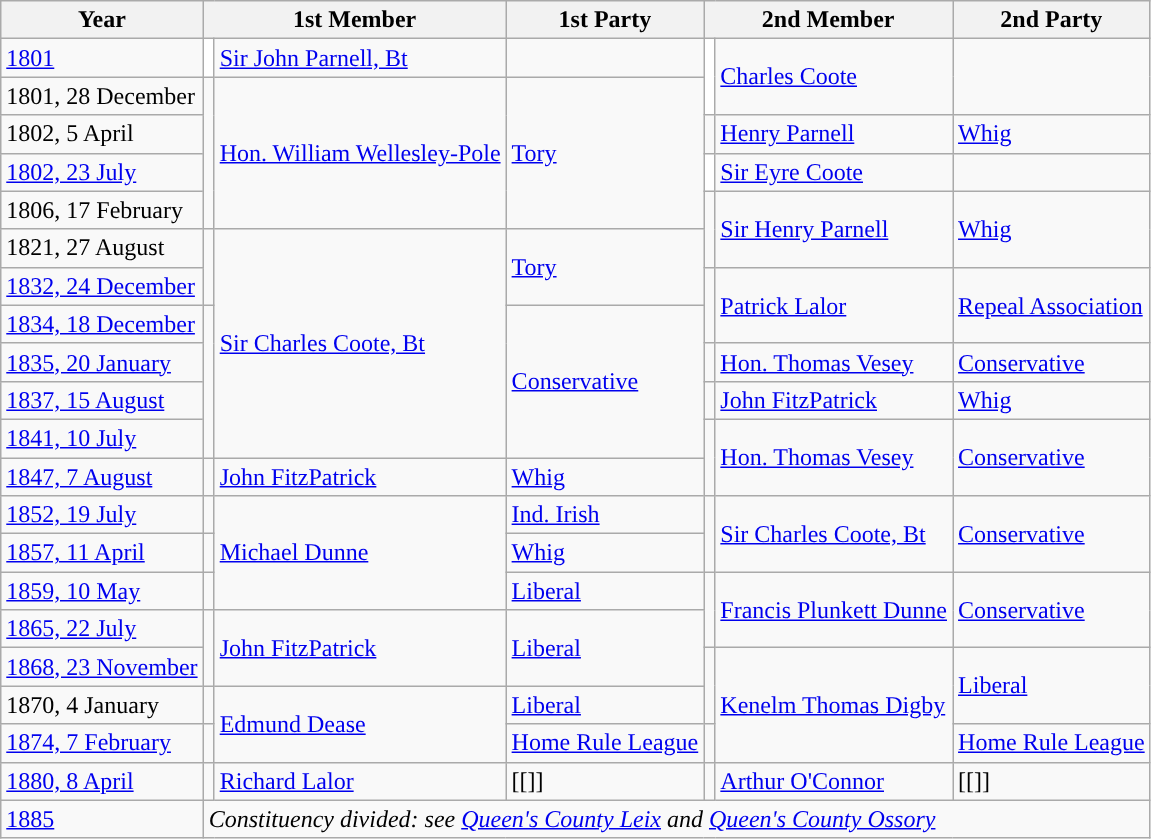<table class="wikitable">
<tr>
<th>Year</th>
<th colspan="2">1st Member</th>
<th>1st Party</th>
<th colspan="2">2nd Member</th>
<th>2nd Party</th>
</tr>
<tr>
<td><a href='#'>1801</a></td>
<td style="color:inherit;background-color: white"></td>
<td><a href='#'>Sir John Parnell, Bt</a>	</td>
<td></td>
<td rowspan="2" style="color:inherit;background-color: white"></td>
<td rowspan="2"><a href='#'>Charles Coote</a>	</td>
<td rowspan="2"></td>
</tr>
<tr>
<td>1801, 28 December</td>
<td rowspan="4" style="color:inherit;background-color: "></td>
<td rowspan="4"><a href='#'>Hon. William Wellesley-Pole</a> 	</td>
<td rowspan="4"><a href='#'>Tory</a></td>
</tr>
<tr>
<td>1802, 5 April</td>
<td style="color:inherit;background-color: "></td>
<td><a href='#'>Henry Parnell</a>	</td>
<td><a href='#'>Whig</a></td>
</tr>
<tr>
<td><a href='#'>1802, 23 July</a></td>
<td style="color:inherit;background-color: white"></td>
<td><a href='#'>Sir Eyre Coote</a>	</td>
<td></td>
</tr>
<tr>
<td>1806, 17 February</td>
<td rowspan="2" style="color:inherit;background-color: "></td>
<td rowspan="2"><a href='#'>Sir Henry Parnell</a>	</td>
<td rowspan="2"><a href='#'>Whig</a></td>
</tr>
<tr>
<td>1821, 27 August</td>
<td rowspan="2" style="color:inherit;background-color: "></td>
<td rowspan="6"><a href='#'>Sir Charles Coote, Bt</a>   	</td>
<td rowspan="2"><a href='#'>Tory</a></td>
</tr>
<tr>
<td><a href='#'>1832, 24 December</a></td>
<td rowspan="2" style="color:inherit;background-color: "></td>
<td rowspan="2"><a href='#'>Patrick Lalor</a>	</td>
<td rowspan="2"><a href='#'>Repeal Association</a></td>
</tr>
<tr>
<td><a href='#'>1834, 18 December</a></td>
<td rowspan="4" style="color:inherit;background-color: "></td>
<td rowspan="4"><a href='#'>Conservative</a></td>
</tr>
<tr>
<td><a href='#'>1835, 20 January</a></td>
<td style="color:inherit;background-color: "></td>
<td><a href='#'>Hon. Thomas Vesey</a>	</td>
<td><a href='#'>Conservative</a></td>
</tr>
<tr>
<td><a href='#'>1837, 15 August</a></td>
<td style="color:inherit;background-color: "></td>
<td><a href='#'>John FitzPatrick</a>	</td>
<td><a href='#'>Whig</a></td>
</tr>
<tr>
<td><a href='#'>1841, 10 July</a></td>
<td rowspan="2" style="color:inherit;background-color: "></td>
<td rowspan="2"><a href='#'>Hon. Thomas Vesey</a>   	</td>
<td rowspan="2"><a href='#'>Conservative</a></td>
</tr>
<tr>
<td><a href='#'>1847, 7 August</a></td>
<td style="color:inherit;background-color: "></td>
<td><a href='#'>John FitzPatrick</a>	</td>
<td><a href='#'>Whig</a></td>
</tr>
<tr>
<td><a href='#'>1852, 19 July</a></td>
<td rowspan="1" style="color:inherit;background-color: "></td>
<td rowspan="3"><a href='#'>Michael Dunne</a>   	</td>
<td rowspan="1"><a href='#'>Ind. Irish</a></td>
<td rowspan="2" style="color:inherit;background-color: "></td>
<td rowspan="2"><a href='#'>Sir Charles Coote, Bt</a>	</td>
<td rowspan="2"><a href='#'>Conservative</a></td>
</tr>
<tr>
<td><a href='#'>1857, 11 April</a></td>
<td style="color:inherit;background-color: "></td>
<td><a href='#'>Whig</a></td>
</tr>
<tr>
<td><a href='#'>1859, 10 May</a></td>
<td style="color:inherit;background-color: "></td>
<td><a href='#'>Liberal</a></td>
<td rowspan="2" style="color:inherit;background-color: "></td>
<td rowspan="2"><a href='#'>Francis Plunkett Dunne</a>  	</td>
<td rowspan="2"><a href='#'>Conservative</a></td>
</tr>
<tr>
<td><a href='#'>1865, 22 July</a></td>
<td rowspan="2" style="color:inherit;background-color: "></td>
<td rowspan="2"><a href='#'>John FitzPatrick</a>  	</td>
<td rowspan="2"><a href='#'>Liberal</a></td>
</tr>
<tr>
<td><a href='#'>1868, 23 November</a></td>
<td rowspan="2" style="color:inherit;background-color: "></td>
<td rowspan="3"><a href='#'>Kenelm Thomas Digby</a></td>
<td rowspan="2"><a href='#'>Liberal</a></td>
</tr>
<tr>
<td>1870, 4 January</td>
<td style="color:inherit;background-color: "></td>
<td rowspan=2><a href='#'>Edmund Dease</a> </td>
<td><a href='#'>Liberal</a></td>
</tr>
<tr>
<td><a href='#'>1874, 7 February</a></td>
<td style="color:inherit;background-color: "></td>
<td><a href='#'>Home Rule League</a></td>
<td style="color:inherit;background-color: "></td>
<td><a href='#'>Home Rule League</a></td>
</tr>
<tr>
<td><a href='#'>1880, 8 April</a></td>
<td style="color:inherit;background-color: "></td>
<td><a href='#'>Richard Lalor</a>	</td>
<td>[[]]</td>
<td style="color:inherit;background-color: "></td>
<td><a href='#'>Arthur O'Connor</a>	</td>
<td>[[]]</td>
</tr>
<tr>
<td><a href='#'>1885</a></td>
<td colspan="6"><em>Constituency divided: see <a href='#'>Queen's County Leix</a> and <a href='#'>Queen's County Ossory</a></em></td>
</tr>
</table>
